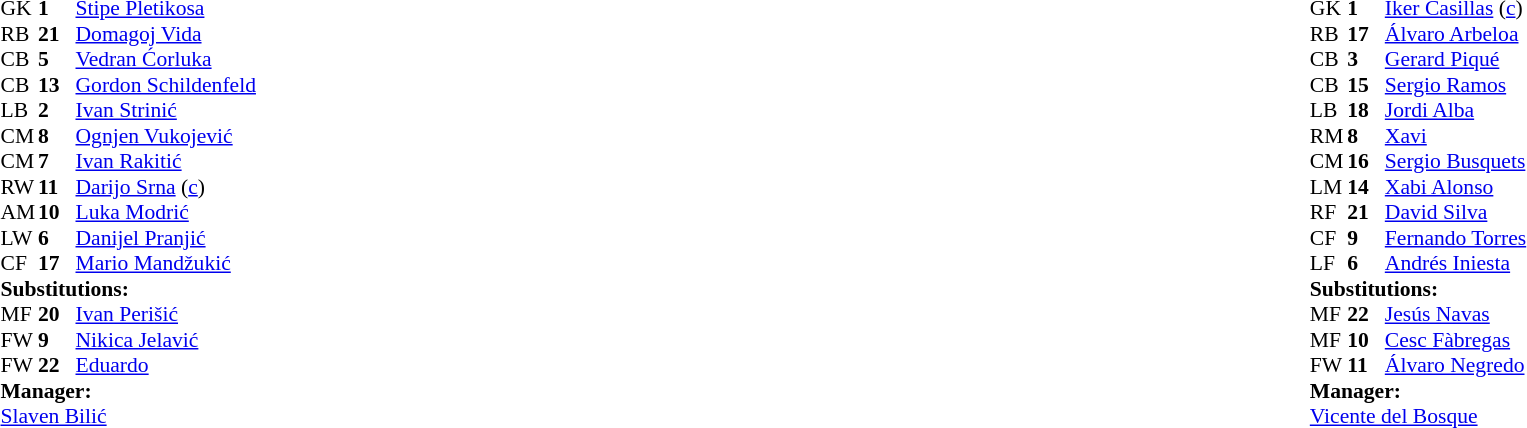<table style="width:100%;">
<tr>
<td style="vertical-align:top; width:40%;"><br><table style="font-size:90%" cellspacing="0" cellpadding="0">
<tr>
<th width="25"></th>
<th width="25"></th>
</tr>
<tr>
<td>GK</td>
<td><strong>1</strong></td>
<td><a href='#'>Stipe Pletikosa</a></td>
</tr>
<tr>
<td>RB</td>
<td><strong>21</strong></td>
<td><a href='#'>Domagoj Vida</a></td>
<td></td>
<td></td>
</tr>
<tr>
<td>CB</td>
<td><strong>5</strong></td>
<td><a href='#'>Vedran Ćorluka</a></td>
<td></td>
</tr>
<tr>
<td>CB</td>
<td><strong>13</strong></td>
<td><a href='#'>Gordon Schildenfeld</a></td>
</tr>
<tr>
<td>LB</td>
<td><strong>2</strong></td>
<td><a href='#'>Ivan Strinić</a></td>
<td></td>
</tr>
<tr>
<td>CM</td>
<td><strong>8</strong></td>
<td><a href='#'>Ognjen Vukojević</a></td>
<td></td>
<td></td>
</tr>
<tr>
<td>CM</td>
<td><strong>7</strong></td>
<td><a href='#'>Ivan Rakitić</a></td>
<td></td>
</tr>
<tr>
<td>RW</td>
<td><strong>11</strong></td>
<td><a href='#'>Darijo Srna</a> (<a href='#'>c</a>)</td>
<td></td>
</tr>
<tr>
<td>AM</td>
<td><strong>10</strong></td>
<td><a href='#'>Luka Modrić</a></td>
</tr>
<tr>
<td>LW</td>
<td><strong>6</strong></td>
<td><a href='#'>Danijel Pranjić</a></td>
<td></td>
<td></td>
</tr>
<tr>
<td>CF</td>
<td><strong>17</strong></td>
<td><a href='#'>Mario Mandžukić</a></td>
<td></td>
</tr>
<tr>
<td colspan=3><strong>Substitutions:</strong></td>
</tr>
<tr>
<td>MF</td>
<td><strong>20</strong></td>
<td><a href='#'>Ivan Perišić</a></td>
<td></td>
<td></td>
</tr>
<tr>
<td>FW</td>
<td><strong>9</strong></td>
<td><a href='#'>Nikica Jelavić</a></td>
<td></td>
<td></td>
</tr>
<tr>
<td>FW</td>
<td><strong>22</strong></td>
<td><a href='#'>Eduardo</a></td>
<td></td>
<td></td>
</tr>
<tr>
<td colspan=3><strong>Manager:</strong></td>
</tr>
<tr>
<td colspan=3><a href='#'>Slaven Bilić</a></td>
</tr>
</table>
</td>
<td valign="top"></td>
<td style="vertical-align:top; width:50%;"><br><table style="font-size:90%; margin:auto;" cellspacing="0" cellpadding="0">
<tr>
<th width=25></th>
<th width=25></th>
</tr>
<tr>
<td>GK</td>
<td><strong>1</strong></td>
<td><a href='#'>Iker Casillas</a> (<a href='#'>c</a>)</td>
</tr>
<tr>
<td>RB</td>
<td><strong>17</strong></td>
<td><a href='#'>Álvaro Arbeloa</a></td>
</tr>
<tr>
<td>CB</td>
<td><strong>3</strong></td>
<td><a href='#'>Gerard Piqué</a></td>
</tr>
<tr>
<td>CB</td>
<td><strong>15</strong></td>
<td><a href='#'>Sergio Ramos</a></td>
</tr>
<tr>
<td>LB</td>
<td><strong>18</strong></td>
<td><a href='#'>Jordi Alba</a></td>
</tr>
<tr>
<td>RM</td>
<td><strong>8</strong></td>
<td><a href='#'>Xavi</a></td>
<td></td>
<td></td>
</tr>
<tr>
<td>CM</td>
<td><strong>16</strong></td>
<td><a href='#'>Sergio Busquets</a></td>
</tr>
<tr>
<td>LM</td>
<td><strong>14</strong></td>
<td><a href='#'>Xabi Alonso</a></td>
</tr>
<tr>
<td>RF</td>
<td><strong>21</strong></td>
<td><a href='#'>David Silva</a></td>
<td></td>
<td></td>
</tr>
<tr>
<td>CF</td>
<td><strong>9</strong></td>
<td><a href='#'>Fernando Torres</a></td>
<td></td>
<td></td>
</tr>
<tr>
<td>LF</td>
<td><strong>6</strong></td>
<td><a href='#'>Andrés Iniesta</a></td>
</tr>
<tr>
<td colspan=3><strong>Substitutions:</strong></td>
</tr>
<tr>
<td>MF</td>
<td><strong>22</strong></td>
<td><a href='#'>Jesús Navas</a></td>
<td></td>
<td></td>
</tr>
<tr>
<td>MF</td>
<td><strong>10</strong></td>
<td><a href='#'>Cesc Fàbregas</a></td>
<td></td>
<td></td>
</tr>
<tr>
<td>FW</td>
<td><strong>11</strong></td>
<td><a href='#'>Álvaro Negredo</a></td>
<td></td>
<td></td>
</tr>
<tr>
<td colspan=3><strong>Manager:</strong></td>
</tr>
<tr>
<td colspan=3><a href='#'>Vicente del Bosque</a></td>
</tr>
</table>
</td>
</tr>
</table>
